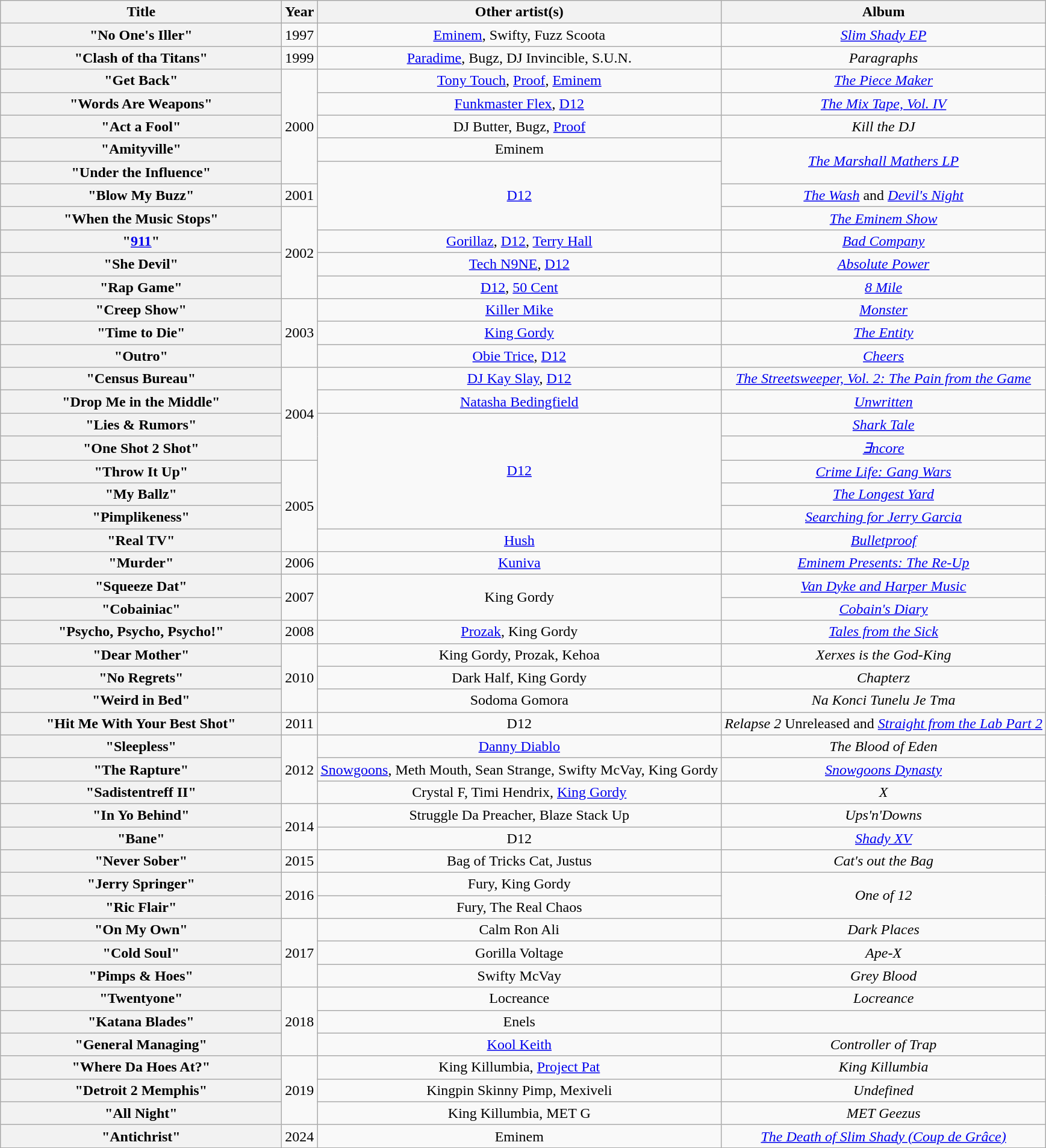<table class="wikitable plainrowheaders" style="text-align:center;">
<tr>
<th scope="col" style="width:19em;">Title</th>
<th scope="col">Year</th>
<th scope="col">Other artist(s)</th>
<th scope="col">Album</th>
</tr>
<tr>
<th scope="row">"No One's Iller"</th>
<td>1997</td>
<td><a href='#'>Eminem</a>, Swifty, Fuzz Scoota</td>
<td><em><a href='#'>Slim Shady EP</a></em></td>
</tr>
<tr>
<th scope="row">"Clash of tha Titans"</th>
<td>1999</td>
<td><a href='#'>Paradime</a>, Bugz, DJ Invincible, S.U.N.</td>
<td><em>Paragraphs</em></td>
</tr>
<tr>
<th scope="row">"Get Back"</th>
<td rowspan="5">2000</td>
<td><a href='#'>Tony Touch</a>, <a href='#'>Proof</a>, <a href='#'>Eminem</a></td>
<td><em><a href='#'>The Piece Maker</a></em></td>
</tr>
<tr>
<th scope="row">"Words Are Weapons"</th>
<td><a href='#'>Funkmaster Flex</a>, <a href='#'>D12</a></td>
<td><em><a href='#'>The Mix Tape, Vol. IV</a></em></td>
</tr>
<tr>
<th scope="row">"Act a Fool"</th>
<td>DJ Butter, Bugz, <a href='#'>Proof</a></td>
<td><em>Kill the DJ</em></td>
</tr>
<tr>
<th scope="row">"Amityville"</th>
<td>Eminem</td>
<td rowspan="2"><em><a href='#'>The Marshall Mathers LP</a></em></td>
</tr>
<tr>
<th scope="row">"Under the Influence"</th>
<td rowspan="3"><a href='#'>D12</a></td>
</tr>
<tr>
<th scope="row">"Blow My Buzz"</th>
<td>2001</td>
<td><em><a href='#'>The Wash</a></em> and <em><a href='#'>Devil's Night</a></em></td>
</tr>
<tr>
<th scope="row">"When the Music Stops"</th>
<td rowspan="4">2002</td>
<td><em><a href='#'>The Eminem Show</a></em></td>
</tr>
<tr>
<th scope="row">"<a href='#'>911</a>"</th>
<td><a href='#'>Gorillaz</a>, <a href='#'>D12</a>, <a href='#'>Terry Hall</a></td>
<td><em><a href='#'>Bad Company</a></em></td>
</tr>
<tr>
<th scope="row">"She Devil"</th>
<td><a href='#'>Tech N9NE</a>, <a href='#'>D12</a></td>
<td><em><a href='#'>Absolute Power</a></em></td>
</tr>
<tr>
<th scope="row">"Rap Game"</th>
<td><a href='#'>D12</a>, <a href='#'>50 Cent</a></td>
<td><em><a href='#'>8 Mile</a></em></td>
</tr>
<tr>
<th scope="row">"Creep Show"</th>
<td rowspan="3">2003</td>
<td><a href='#'>Killer Mike</a></td>
<td><em><a href='#'>Monster</a></em></td>
</tr>
<tr>
<th scope="row">"Time to Die"</th>
<td><a href='#'>King Gordy</a></td>
<td><em><a href='#'>The Entity</a></em></td>
</tr>
<tr>
<th scope="row">"Outro"</th>
<td><a href='#'>Obie Trice</a>, <a href='#'>D12</a></td>
<td><em><a href='#'>Cheers</a></em></td>
</tr>
<tr>
<th scope="row">"Census Bureau"</th>
<td rowspan="4">2004</td>
<td><a href='#'>DJ Kay Slay</a>, <a href='#'>D12</a></td>
<td><em><a href='#'>The Streetsweeper, Vol. 2: The Pain from the Game</a></em></td>
</tr>
<tr>
<th scope="row">"Drop Me in the Middle"</th>
<td><a href='#'>Natasha Bedingfield</a></td>
<td><em><a href='#'>Unwritten</a></em></td>
</tr>
<tr>
<th scope="row">"Lies & Rumors"</th>
<td rowspan="5"><a href='#'>D12</a></td>
<td><em><a href='#'>Shark Tale</a></em></td>
</tr>
<tr>
<th scope="row">"One Shot 2 Shot"</th>
<td><em><a href='#'>Ǝncore</a></em></td>
</tr>
<tr>
<th scope="row">"Throw It Up"</th>
<td rowspan="4">2005</td>
<td><em><a href='#'>Crime Life: Gang Wars</a></em></td>
</tr>
<tr>
<th scope="row">"My Ballz"</th>
<td><em><a href='#'>The Longest Yard</a></em></td>
</tr>
<tr>
<th scope="row">"Pimplikeness"</th>
<td><em><a href='#'>Searching for Jerry Garcia</a></em></td>
</tr>
<tr>
<th scope="row">"Real TV"</th>
<td><a href='#'>Hush</a></td>
<td><em><a href='#'>Bulletproof</a></em></td>
</tr>
<tr>
<th scope="row">"Murder"</th>
<td>2006</td>
<td><a href='#'>Kuniva</a></td>
<td><em><a href='#'>Eminem Presents: The Re-Up</a></em></td>
</tr>
<tr>
<th scope="row">"Squeeze Dat"</th>
<td rowspan="2">2007</td>
<td rowspan="2">King Gordy</td>
<td><em><a href='#'>Van Dyke and Harper Music</a></em></td>
</tr>
<tr>
<th scope="row">"Cobainiac"</th>
<td><em><a href='#'>Cobain's Diary</a></em></td>
</tr>
<tr>
<th scope="row">"Psycho, Psycho, Psycho!"</th>
<td>2008</td>
<td><a href='#'>Prozak</a>, King Gordy</td>
<td><em><a href='#'>Tales from the Sick</a></em></td>
</tr>
<tr>
<th scope="row">"Dear Mother"</th>
<td rowspan="3">2010</td>
<td>King Gordy, Prozak, Kehoa</td>
<td><em>Xerxes is the God-King</em></td>
</tr>
<tr>
<th scope="row">"No Regrets"</th>
<td>Dark Half, King Gordy</td>
<td><em>Chapterz</em></td>
</tr>
<tr>
<th scope="row">"Weird in Bed"</th>
<td>Sodoma Gomora</td>
<td><em>Na Konci Tunelu Je Tma</em></td>
</tr>
<tr>
<th scope="row">"Hit Me With Your Best Shot"</th>
<td>2011</td>
<td>D12</td>
<td><em>Relapse 2</em> Unreleased and <em><a href='#'>Straight from the Lab Part 2</a></em></td>
</tr>
<tr>
<th scope="row">"Sleepless"</th>
<td rowspan="3">2012</td>
<td><a href='#'>Danny Diablo</a></td>
<td><em>The Blood of Eden</em></td>
</tr>
<tr>
<th scope="row">"The Rapture"</th>
<td><a href='#'>Snowgoons</a>, Meth Mouth, Sean Strange, Swifty McVay, King Gordy</td>
<td><em><a href='#'>Snowgoons Dynasty</a></em></td>
</tr>
<tr>
<th scope="row">"Sadistentreff II"</th>
<td>Crystal F, Timi Hendrix, <a href='#'>King Gordy</a></td>
<td><em>X</em></td>
</tr>
<tr>
<th scope="row">"In Yo Behind"</th>
<td rowspan="2">2014</td>
<td>Struggle Da Preacher, Blaze Stack Up</td>
<td><em>Ups'n'Downs</em></td>
</tr>
<tr>
<th scope="row">"Bane"</th>
<td>D12</td>
<td><em><a href='#'>Shady XV</a></em></td>
</tr>
<tr>
<th scope="row">"Never Sober"</th>
<td>2015</td>
<td>Bag of Tricks Cat, Justus</td>
<td><em>Cat's out the Bag</em></td>
</tr>
<tr>
<th scope="row">"Jerry Springer"</th>
<td rowspan="2">2016</td>
<td>Fury, King Gordy</td>
<td rowspan="2"><em>One of 12</em></td>
</tr>
<tr>
<th scope="row">"Ric Flair"</th>
<td>Fury, The Real Chaos</td>
</tr>
<tr>
<th scope="row">"On My Own"</th>
<td rowspan="3">2017</td>
<td>Calm Ron Ali</td>
<td><em>Dark Places</em></td>
</tr>
<tr>
<th scope="row">"Cold Soul"</th>
<td>Gorilla Voltage</td>
<td><em>Ape-X</em></td>
</tr>
<tr>
<th scope="row">"Pimps & Hoes"</th>
<td>Swifty McVay</td>
<td><em>Grey Blood</em></td>
</tr>
<tr>
<th scope="row">"Twentyone"</th>
<td rowspan="3">2018</td>
<td>Locreance</td>
<td><em>Locreance</em></td>
</tr>
<tr>
<th scope="row">"Katana Blades"</th>
<td>Enels</td>
<td></td>
</tr>
<tr>
<th scope="row">"General Managing"</th>
<td><a href='#'>Kool Keith</a></td>
<td><em>Controller of Trap</em></td>
</tr>
<tr>
<th scope="row">"Where Da Hoes At?"</th>
<td rowspan="3">2019</td>
<td>King Killumbia, <a href='#'>Project Pat</a></td>
<td><em>King Killumbia</em></td>
</tr>
<tr>
<th scope="row">"Detroit 2 Memphis"</th>
<td>Kingpin Skinny Pimp, Mexiveli</td>
<td><em>Undefined</em></td>
</tr>
<tr>
<th scope="row">"All Night"</th>
<td>King Killumbia, MET G</td>
<td><em>MET Geezus</em></td>
</tr>
<tr>
<th scope="row">"Antichrist"</th>
<td>2024</td>
<td>Eminem</td>
<td><em><a href='#'>The Death of Slim Shady (Coup de Grâce)</a></em></td>
</tr>
</table>
